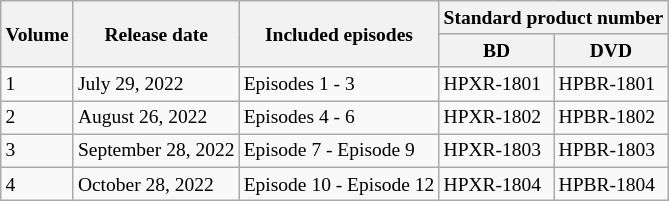<table class="wikitable" style="font-size:small;" border="1">
<tr>
<th rowspan="2">Volume</th>
<th rowspan="2">Release date </th>
<th rowspan="2">Included episodes</th>
<th colspan="2">Standard product number</th>
</tr>
<tr>
<th>BD</th>
<th>DVD</th>
</tr>
<tr>
<td>1</td>
<td>July 29, 2022</td>
<td>Episodes 1 - 3</td>
<td>HPXR-1801</td>
<td>HPBR-1801</td>
</tr>
<tr>
<td>2</td>
<td>August 26, 2022</td>
<td>Episodes 4 - 6</td>
<td>HPXR-1802</td>
<td>HPBR-1802</td>
</tr>
<tr>
<td>3</td>
<td>September 28, 2022</td>
<td>Episode 7 - Episode 9</td>
<td>HPXR-1803</td>
<td>HPBR-1803</td>
</tr>
<tr>
<td>4</td>
<td>October 28, 2022</td>
<td>Episode 10 - Episode 12</td>
<td>HPXR-1804</td>
<td>HPBR-1804</td>
</tr>
</table>
